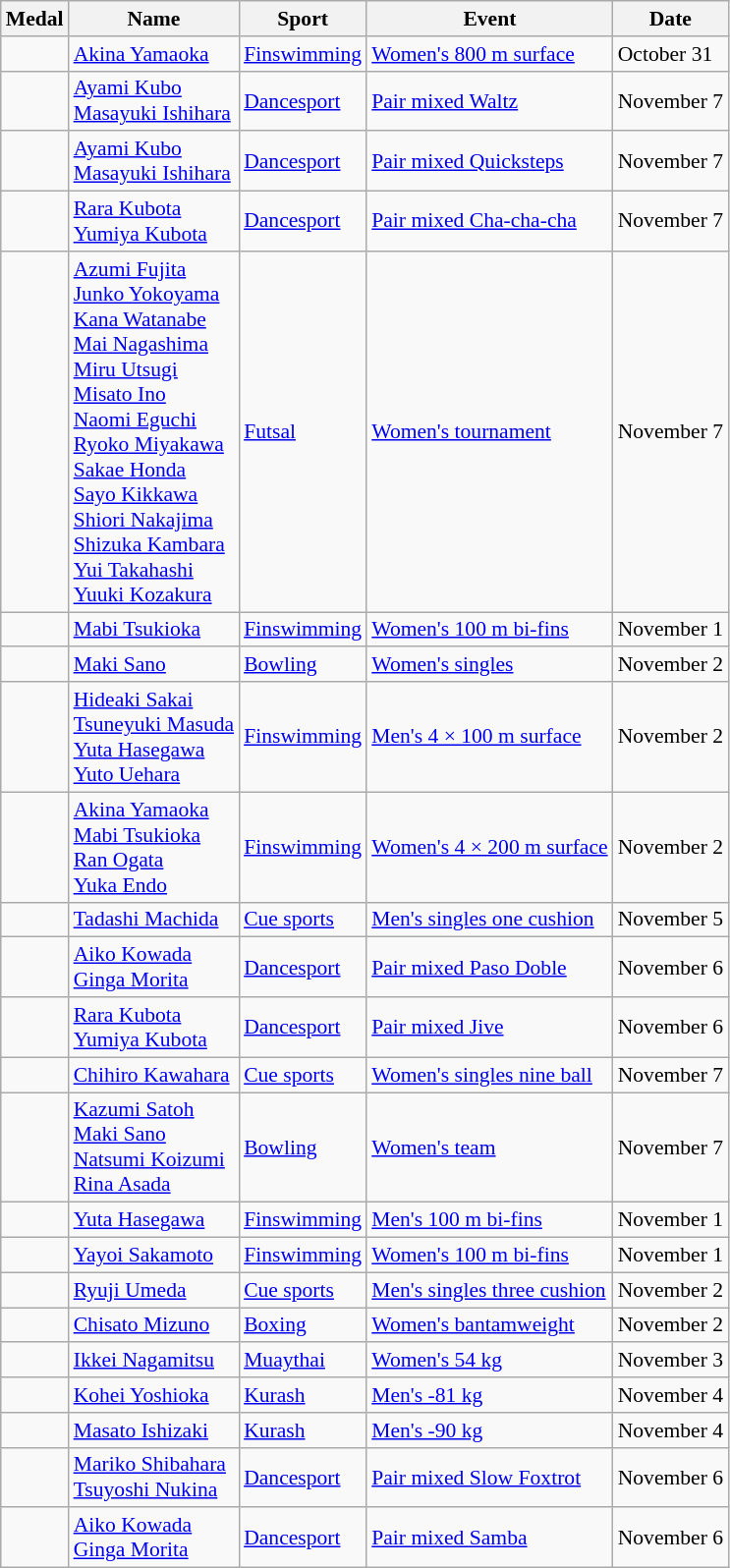<table class="wikitable sortable" style="font-size:90%">
<tr>
<th>Medal</th>
<th>Name</th>
<th>Sport</th>
<th>Event</th>
<th>Date</th>
</tr>
<tr>
<td></td>
<td><a href='#'>Akina Yamaoka</a></td>
<td><a href='#'>Finswimming</a></td>
<td><a href='#'>Women's 800 m surface</a></td>
<td>October 31</td>
</tr>
<tr>
<td></td>
<td><a href='#'>Ayami Kubo</a><br><a href='#'>Masayuki Ishihara</a></td>
<td><a href='#'>Dancesport</a></td>
<td><a href='#'>Pair mixed Waltz</a></td>
<td>November 7</td>
</tr>
<tr>
<td></td>
<td><a href='#'>Ayami Kubo</a><br><a href='#'>Masayuki Ishihara</a></td>
<td><a href='#'>Dancesport</a></td>
<td><a href='#'>Pair mixed Quicksteps</a></td>
<td>November 7</td>
</tr>
<tr>
<td></td>
<td><a href='#'>Rara Kubota</a><br><a href='#'>Yumiya Kubota</a></td>
<td><a href='#'>Dancesport</a></td>
<td><a href='#'>Pair mixed Cha-cha-cha</a></td>
<td>November 7</td>
</tr>
<tr>
<td></td>
<td><a href='#'>Azumi Fujita</a><br><a href='#'>Junko Yokoyama</a><br><a href='#'>Kana Watanabe</a><br><a href='#'>Mai Nagashima</a><br><a href='#'>Miru Utsugi</a><br><a href='#'>Misato Ino</a><br><a href='#'>Naomi Eguchi</a><br><a href='#'>Ryoko Miyakawa</a><br><a href='#'>Sakae Honda</a><br><a href='#'>Sayo Kikkawa</a><br><a href='#'>Shiori Nakajima</a><br><a href='#'>Shizuka Kambara</a><br><a href='#'>Yui Takahashi</a><br><a href='#'>Yuuki Kozakura</a></td>
<td><a href='#'>Futsal</a></td>
<td><a href='#'>Women's tournament</a></td>
<td>November 7</td>
</tr>
<tr>
<td></td>
<td><a href='#'>Mabi Tsukioka</a></td>
<td><a href='#'>Finswimming</a></td>
<td><a href='#'>Women's 100 m bi-fins</a></td>
<td>November 1</td>
</tr>
<tr>
<td></td>
<td><a href='#'>Maki Sano</a></td>
<td><a href='#'>Bowling</a></td>
<td><a href='#'>Women's singles</a></td>
<td>November 2</td>
</tr>
<tr>
<td></td>
<td><a href='#'>Hideaki Sakai</a><br><a href='#'>Tsuneyuki Masuda</a><br><a href='#'>Yuta Hasegawa</a><br><a href='#'>Yuto Uehara</a></td>
<td><a href='#'>Finswimming</a></td>
<td><a href='#'>Men's 4 × 100 m surface</a></td>
<td>November 2</td>
</tr>
<tr>
<td></td>
<td><a href='#'>Akina Yamaoka</a><br><a href='#'>Mabi Tsukioka</a><br><a href='#'>Ran Ogata</a><br><a href='#'>Yuka Endo</a></td>
<td><a href='#'>Finswimming</a></td>
<td><a href='#'>Women's 4 × 200 m surface</a></td>
<td>November 2</td>
</tr>
<tr>
<td></td>
<td><a href='#'>Tadashi Machida</a></td>
<td><a href='#'>Cue sports</a></td>
<td><a href='#'>Men's singles one cushion</a></td>
<td>November 5</td>
</tr>
<tr>
<td></td>
<td><a href='#'>Aiko Kowada</a><br><a href='#'>Ginga Morita</a></td>
<td><a href='#'>Dancesport</a></td>
<td><a href='#'>Pair mixed Paso Doble</a></td>
<td>November 6</td>
</tr>
<tr>
<td></td>
<td><a href='#'>Rara Kubota</a><br><a href='#'>Yumiya Kubota</a></td>
<td><a href='#'>Dancesport</a></td>
<td><a href='#'>Pair mixed Jive</a></td>
<td>November 6</td>
</tr>
<tr>
<td></td>
<td><a href='#'>Chihiro Kawahara</a></td>
<td><a href='#'>Cue sports</a></td>
<td><a href='#'>Women's singles nine ball</a></td>
<td>November 7</td>
</tr>
<tr>
<td></td>
<td><a href='#'>Kazumi Satoh</a><br><a href='#'>Maki Sano</a><br><a href='#'>Natsumi Koizumi</a><br><a href='#'>Rina Asada</a></td>
<td><a href='#'>Bowling</a></td>
<td><a href='#'>Women's team</a></td>
<td>November 7</td>
</tr>
<tr>
<td></td>
<td><a href='#'>Yuta Hasegawa</a></td>
<td><a href='#'>Finswimming</a></td>
<td><a href='#'>Men's 100 m bi-fins</a></td>
<td>November 1</td>
</tr>
<tr>
<td></td>
<td><a href='#'>Yayoi Sakamoto</a></td>
<td><a href='#'>Finswimming</a></td>
<td><a href='#'>Women's 100 m bi-fins</a></td>
<td>November 1</td>
</tr>
<tr>
<td></td>
<td><a href='#'>Ryuji Umeda</a></td>
<td><a href='#'>Cue sports</a></td>
<td><a href='#'>Men's singles three cushion</a></td>
<td>November 2</td>
</tr>
<tr>
<td></td>
<td><a href='#'>Chisato Mizuno</a></td>
<td><a href='#'>Boxing</a></td>
<td><a href='#'>Women's bantamweight</a></td>
<td>November 2</td>
</tr>
<tr>
<td></td>
<td><a href='#'>Ikkei Nagamitsu</a></td>
<td><a href='#'>Muaythai</a></td>
<td><a href='#'>Women's 54 kg</a></td>
<td>November 3</td>
</tr>
<tr>
<td></td>
<td><a href='#'>Kohei Yoshioka</a></td>
<td><a href='#'>Kurash</a></td>
<td><a href='#'>Men's -81 kg</a></td>
<td>November 4</td>
</tr>
<tr>
<td></td>
<td><a href='#'>Masato Ishizaki</a></td>
<td><a href='#'>Kurash</a></td>
<td><a href='#'>Men's -90 kg</a></td>
<td>November 4</td>
</tr>
<tr>
<td></td>
<td><a href='#'>Mariko Shibahara</a><br><a href='#'>Tsuyoshi Nukina</a></td>
<td><a href='#'>Dancesport</a></td>
<td><a href='#'>Pair mixed Slow Foxtrot</a></td>
<td>November 6</td>
</tr>
<tr>
<td></td>
<td><a href='#'>Aiko Kowada</a><br><a href='#'>Ginga Morita</a></td>
<td><a href='#'>Dancesport</a></td>
<td><a href='#'>Pair mixed Samba</a></td>
<td>November 6</td>
</tr>
</table>
